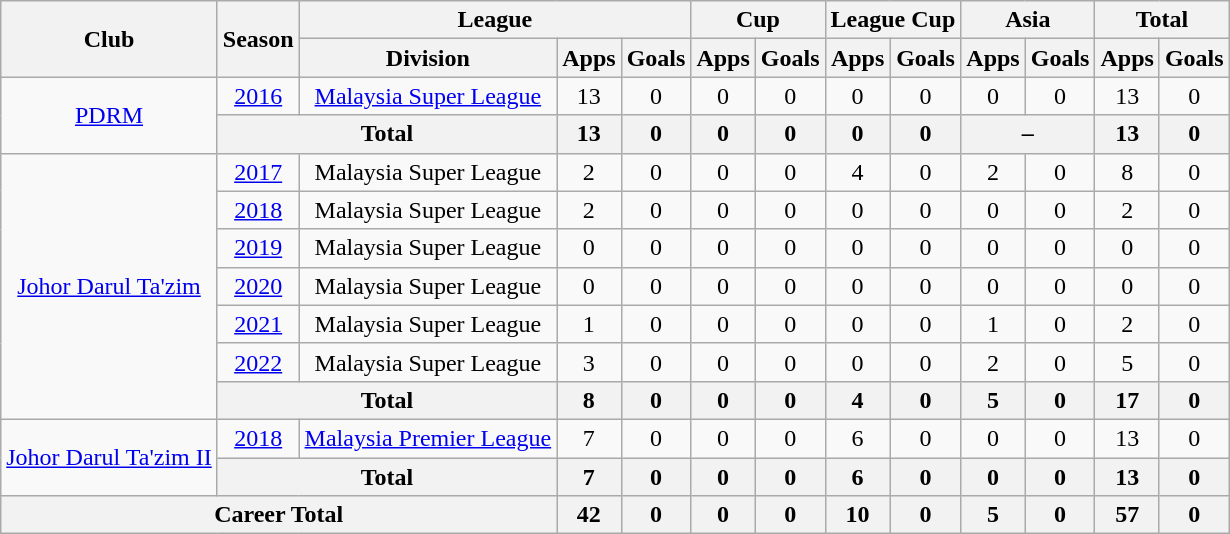<table class=wikitable style="text-align:center">
<tr>
<th rowspan=2>Club</th>
<th rowspan=2>Season</th>
<th colspan=3>League</th>
<th colspan=2>Cup</th>
<th colspan=2>League Cup</th>
<th colspan=2>Asia</th>
<th colspan=2>Total</th>
</tr>
<tr>
<th>Division</th>
<th>Apps</th>
<th>Goals</th>
<th>Apps</th>
<th>Goals</th>
<th>Apps</th>
<th>Goals</th>
<th>Apps</th>
<th>Goals</th>
<th>Apps</th>
<th>Goals</th>
</tr>
<tr>
<td rowspan=2><a href='#'>PDRM</a></td>
<td><a href='#'>2016</a></td>
<td><a href='#'>Malaysia Super League</a></td>
<td>13</td>
<td>0</td>
<td>0</td>
<td>0</td>
<td>0</td>
<td>0</td>
<td>0</td>
<td>0</td>
<td>13</td>
<td>0</td>
</tr>
<tr>
<th colspan="2">Total</th>
<th>13</th>
<th>0</th>
<th>0</th>
<th>0</th>
<th>0</th>
<th>0</th>
<th colspan=2>–</th>
<th>13</th>
<th>0</th>
</tr>
<tr>
<td rowspan=7><a href='#'>Johor Darul Ta'zim</a></td>
<td><a href='#'>2017</a></td>
<td>Malaysia Super League</td>
<td>2</td>
<td>0</td>
<td>0</td>
<td>0</td>
<td>4</td>
<td>0</td>
<td>2</td>
<td>0</td>
<td>8</td>
<td>0</td>
</tr>
<tr>
<td><a href='#'>2018</a></td>
<td>Malaysia Super League</td>
<td>2</td>
<td>0</td>
<td>0</td>
<td>0</td>
<td>0</td>
<td>0</td>
<td>0</td>
<td>0</td>
<td>2</td>
<td>0</td>
</tr>
<tr>
<td><a href='#'>2019</a></td>
<td>Malaysia Super League</td>
<td>0</td>
<td>0</td>
<td>0</td>
<td>0</td>
<td>0</td>
<td>0</td>
<td>0</td>
<td>0</td>
<td>0</td>
<td>0</td>
</tr>
<tr>
<td><a href='#'>2020</a></td>
<td>Malaysia Super League</td>
<td>0</td>
<td>0</td>
<td>0</td>
<td>0</td>
<td>0</td>
<td>0</td>
<td>0</td>
<td>0</td>
<td>0</td>
<td>0</td>
</tr>
<tr>
<td><a href='#'>2021</a></td>
<td>Malaysia Super League</td>
<td>1</td>
<td>0</td>
<td>0</td>
<td>0</td>
<td>0</td>
<td>0</td>
<td>1</td>
<td>0</td>
<td>2</td>
<td>0</td>
</tr>
<tr>
<td><a href='#'>2022</a></td>
<td>Malaysia Super League</td>
<td>3</td>
<td>0</td>
<td>0</td>
<td>0</td>
<td>0</td>
<td>0</td>
<td>2</td>
<td>0</td>
<td>5</td>
<td>0</td>
</tr>
<tr>
<th colspan="2">Total</th>
<th>8</th>
<th>0</th>
<th>0</th>
<th>0</th>
<th>4</th>
<th>0</th>
<th>5</th>
<th>0</th>
<th>17</th>
<th>0</th>
</tr>
<tr>
<td rowspan=2><a href='#'>Johor Darul Ta'zim II</a></td>
<td><a href='#'>2018</a></td>
<td><a href='#'>Malaysia Premier League</a></td>
<td>7</td>
<td>0</td>
<td>0</td>
<td>0</td>
<td>6</td>
<td>0</td>
<td>0</td>
<td>0</td>
<td>13</td>
<td>0</td>
</tr>
<tr>
<th colspan="2">Total</th>
<th>7</th>
<th>0</th>
<th>0</th>
<th>0</th>
<th>6</th>
<th>0</th>
<th>0</th>
<th>0</th>
<th>13</th>
<th>0</th>
</tr>
<tr>
<th colspan="3">Career Total</th>
<th>42</th>
<th>0</th>
<th>0</th>
<th>0</th>
<th>10</th>
<th>0</th>
<th>5</th>
<th>0</th>
<th>57</th>
<th>0</th>
</tr>
</table>
